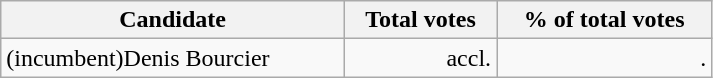<table class="wikitable" width="475">
<tr>
<th align="left">Candidate</th>
<th align="right">Total votes</th>
<th align="right">% of total votes</th>
</tr>
<tr>
<td align="left">(incumbent)Denis Bourcier</td>
<td align="right">accl.</td>
<td align="right">.</td>
</tr>
</table>
